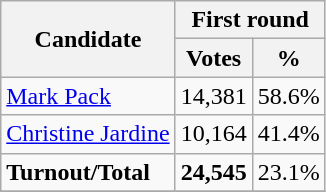<table class=wikitable style=text-align:right>
<tr>
<th rowspan=2>Candidate</th>
<th colspan=2>First round</th>
</tr>
<tr>
<th>Votes</th>
<th>%</th>
</tr>
<tr>
<td align=left><a href='#'>Mark Pack</a></td>
<td>14,381</td>
<td>58.6%</td>
</tr>
<tr>
<td align=left><a href='#'>Christine Jardine</a></td>
<td>10,164</td>
<td>41.4%</td>
</tr>
<tr>
<td align=left><strong>Turnout/Total</strong></td>
<td><strong>24,545</strong></td>
<td>23.1%</td>
</tr>
<tr>
</tr>
</table>
